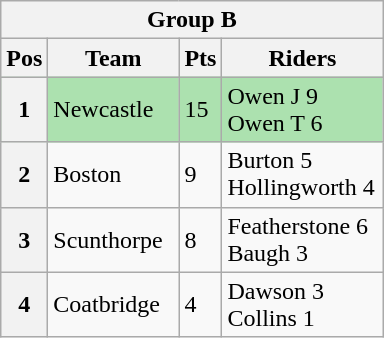<table class="wikitable">
<tr>
<th colspan="4">Group B</th>
</tr>
<tr>
<th width=20>Pos</th>
<th width=80>Team</th>
<th width=20>Pts</th>
<th width=100>Riders</th>
</tr>
<tr style="background:#ACE1AF;">
<th>1</th>
<td>Newcastle</td>
<td>15</td>
<td>Owen J 9<br>Owen T 6</td>
</tr>
<tr>
<th>2</th>
<td>Boston</td>
<td>9</td>
<td>Burton 5<br>Hollingworth 4</td>
</tr>
<tr>
<th>3</th>
<td>Scunthorpe</td>
<td>8</td>
<td>Featherstone 6<br>Baugh 3</td>
</tr>
<tr>
<th>4</th>
<td>Coatbridge</td>
<td>4</td>
<td>Dawson 3<br>Collins 1</td>
</tr>
</table>
